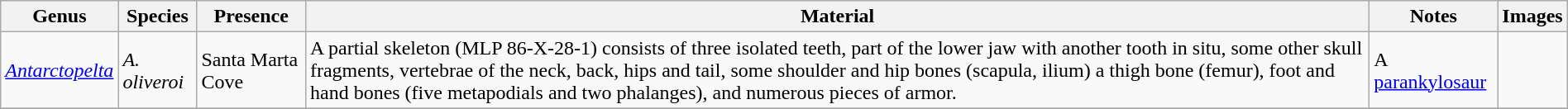<table class="wikitable sortable"  style="margin:auto; width:100%;">
<tr>
<th>Genus</th>
<th>Species</th>
<th>Presence</th>
<th>Material</th>
<th>Notes</th>
<th>Images</th>
</tr>
<tr>
<td><em><a href='#'>Antarctopelta</a></em></td>
<td><em>A. oliveroi</em></td>
<td>Santa Marta Cove</td>
<td>A partial skeleton (MLP 86-X-28-1) consists of three isolated teeth, part of the lower jaw with another tooth in situ, some other skull fragments, vertebrae of the neck, back, hips and tail, some shoulder and hip bones (scapula, ilium) a thigh bone (femur), foot and hand bones (five metapodials and two phalanges), and numerous pieces of armor.</td>
<td>A <a href='#'>parankylosaur</a></td>
<td></td>
</tr>
<tr>
</tr>
</table>
